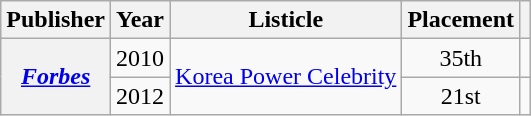<table class="wikitable plainrowheaders sortable" style="margin-right: 0;">
<tr>
<th scope="col">Publisher</th>
<th scope="col">Year</th>
<th scope="col">Listicle</th>
<th scope="col">Placement</th>
<th scope="col" class="unsortable"></th>
</tr>
<tr>
<th scope="row" rowspan="2"><em><a href='#'>Forbes</a></em></th>
<td style="text-align:center">2010</td>
<td rowspan="2"><a href='#'>Korea Power Celebrity</a></td>
<td style="text-align:center;">35th</td>
<td style="text-align:center;"></td>
</tr>
<tr>
<td style="text-align:center">2012</td>
<td style="text-align:center;">21st</td>
<td style="text-align:center;"></td>
</tr>
</table>
